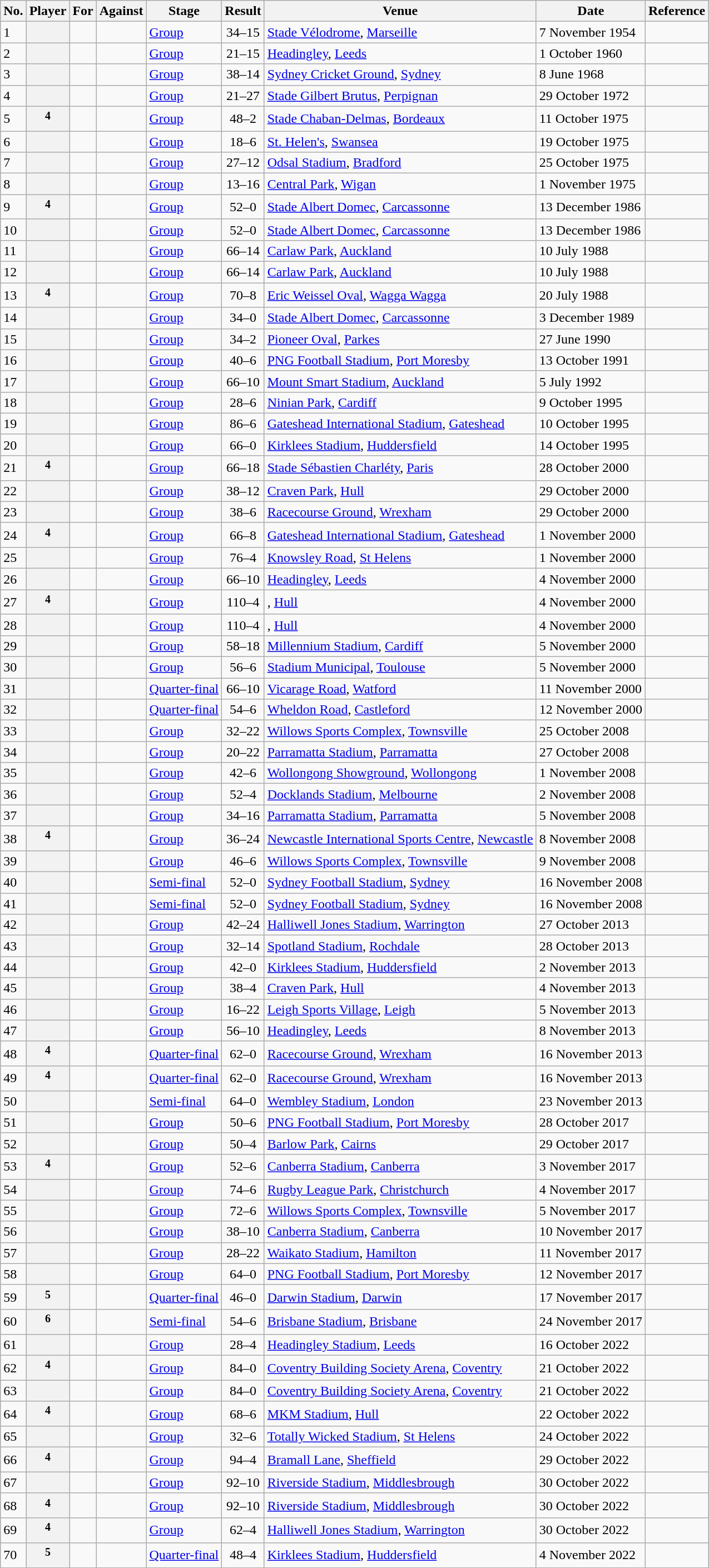<table class="wikitable plainrowheaders sortable">
<tr>
<th scope="col">No.</th>
<th scope="col">Player</th>
<th scope="col">For</th>
<th scope="col">Against</th>
<th scope="col">Stage</th>
<th scope="col">Result</th>
<th scope="col">Venue</th>
<th scope="col">Date</th>
<th scope="col" class=unsortable>Reference</th>
</tr>
<tr>
<td>1</td>
<th scope="row"></th>
<td></td>
<td></td>
<td><a href='#'>Group</a></td>
<td align="center">34–15</td>
<td><a href='#'>Stade Vélodrome</a>, <a href='#'>Marseille</a></td>
<td>7 November 1954</td>
<td align="center"></td>
</tr>
<tr>
<td>2</td>
<th scope="row"></th>
<td></td>
<td></td>
<td><a href='#'>Group</a></td>
<td align="center">21–15</td>
<td><a href='#'>Headingley</a>, <a href='#'>Leeds</a></td>
<td>1 October 1960</td>
<td align="center"></td>
</tr>
<tr>
<td>3</td>
<th scope="row"></th>
<td></td>
<td></td>
<td><a href='#'>Group</a></td>
<td align="center">38–14</td>
<td><a href='#'>Sydney Cricket Ground</a>, <a href='#'>Sydney</a></td>
<td>8 June 1968</td>
<td align="center"></td>
</tr>
<tr>
<td>4</td>
<th scope="row"></th>
<td></td>
<td></td>
<td><a href='#'>Group</a></td>
<td align="center">21–27</td>
<td><a href='#'>Stade Gilbert Brutus</a>, <a href='#'>Perpignan</a></td>
<td>29 October 1972</td>
<td align="center"></td>
</tr>
<tr>
<td>5</td>
<th scope="row"><sup>4</sup></th>
<td></td>
<td></td>
<td><a href='#'>Group</a></td>
<td align="center">48–2</td>
<td><a href='#'>Stade Chaban-Delmas</a>, <a href='#'>Bordeaux</a></td>
<td>11 October 1975</td>
<td align="center"></td>
</tr>
<tr>
<td>6</td>
<th scope="row"></th>
<td></td>
<td></td>
<td><a href='#'>Group</a></td>
<td align="center">18–6</td>
<td><a href='#'>St. Helen's</a>, <a href='#'>Swansea</a></td>
<td>19 October 1975</td>
<td align="center"></td>
</tr>
<tr>
<td>7</td>
<th scope="row"></th>
<td></td>
<td></td>
<td><a href='#'>Group</a></td>
<td align="center">27–12</td>
<td><a href='#'>Odsal Stadium</a>, <a href='#'>Bradford</a></td>
<td>25 October 1975</td>
<td align="center"></td>
</tr>
<tr>
<td>8</td>
<th scope="row"></th>
<td></td>
<td></td>
<td><a href='#'>Group</a></td>
<td align="center">13–16</td>
<td><a href='#'>Central Park</a>, <a href='#'>Wigan</a></td>
<td>1 November 1975</td>
<td align="center"></td>
</tr>
<tr>
<td>9</td>
<th scope="row"><sup>4</sup></th>
<td></td>
<td></td>
<td><a href='#'>Group</a></td>
<td align="center">52–0</td>
<td><a href='#'>Stade Albert Domec</a>, <a href='#'>Carcassonne</a></td>
<td>13 December 1986</td>
<td align="center"></td>
</tr>
<tr>
<td>10</td>
<th scope="row"></th>
<td></td>
<td></td>
<td><a href='#'>Group</a></td>
<td align="center">52–0</td>
<td><a href='#'>Stade Albert Domec</a>, <a href='#'>Carcassonne</a></td>
<td>13 December 1986</td>
<td align="center"></td>
</tr>
<tr>
<td>11</td>
<th scope="row"></th>
<td></td>
<td></td>
<td><a href='#'>Group</a></td>
<td align="center">66–14</td>
<td><a href='#'>Carlaw Park</a>, <a href='#'>Auckland</a></td>
<td>10 July 1988</td>
<td align="center"></td>
</tr>
<tr>
<td>12</td>
<th scope="row"></th>
<td></td>
<td></td>
<td><a href='#'>Group</a></td>
<td align="center">66–14</td>
<td><a href='#'>Carlaw Park</a>, <a href='#'>Auckland</a></td>
<td>10 July 1988</td>
<td align="center"></td>
</tr>
<tr>
<td>13</td>
<th scope="row"><sup>4</sup></th>
<td></td>
<td></td>
<td><a href='#'>Group</a></td>
<td align="center">70–8</td>
<td><a href='#'>Eric Weissel Oval</a>, <a href='#'>Wagga Wagga</a></td>
<td>20 July 1988</td>
<td align="center"></td>
</tr>
<tr>
<td>14</td>
<th scope="row"></th>
<td></td>
<td></td>
<td><a href='#'>Group</a></td>
<td align="center">34–0</td>
<td><a href='#'>Stade Albert Domec</a>, <a href='#'>Carcassonne</a></td>
<td>3 December 1989</td>
<td align="center"></td>
</tr>
<tr>
<td>15</td>
<th scope="row"></th>
<td></td>
<td></td>
<td><a href='#'>Group</a></td>
<td align="center">34–2</td>
<td><a href='#'>Pioneer Oval</a>, <a href='#'>Parkes</a></td>
<td>27 June 1990</td>
<td align="center"></td>
</tr>
<tr>
<td>16</td>
<th scope="row"></th>
<td></td>
<td></td>
<td><a href='#'>Group</a></td>
<td align="center">40–6</td>
<td><a href='#'>PNG Football Stadium</a>, <a href='#'>Port Moresby</a></td>
<td>13 October 1991</td>
<td align="center"></td>
</tr>
<tr>
<td>17</td>
<th scope="row"></th>
<td></td>
<td></td>
<td><a href='#'>Group</a></td>
<td align="center">66–10</td>
<td><a href='#'>Mount Smart Stadium</a>, <a href='#'>Auckland</a></td>
<td>5 July 1992</td>
<td align="center"></td>
</tr>
<tr>
<td>18</td>
<th scope="row"></th>
<td></td>
<td></td>
<td><a href='#'>Group</a></td>
<td align="center">28–6</td>
<td><a href='#'>Ninian Park</a>, <a href='#'>Cardiff</a></td>
<td>9 October 1995</td>
<td align="center"></td>
</tr>
<tr>
<td>19</td>
<th scope="row"></th>
<td></td>
<td></td>
<td><a href='#'>Group</a></td>
<td align="center">86–6</td>
<td><a href='#'>Gateshead International Stadium</a>, <a href='#'>Gateshead</a></td>
<td>10 October 1995</td>
<td align="center"></td>
</tr>
<tr>
<td>20</td>
<th scope="row"></th>
<td></td>
<td></td>
<td><a href='#'>Group</a></td>
<td align="center">66–0</td>
<td><a href='#'>Kirklees Stadium</a>, <a href='#'>Huddersfield</a></td>
<td>14 October 1995</td>
<td align="center"></td>
</tr>
<tr>
<td>21</td>
<th scope="row"><sup>4</sup></th>
<td></td>
<td></td>
<td><a href='#'>Group</a></td>
<td align="center">66–18</td>
<td><a href='#'>Stade Sébastien Charléty</a>, <a href='#'>Paris</a></td>
<td>28 October 2000</td>
<td align="center"></td>
</tr>
<tr>
<td>22</td>
<th scope="row"></th>
<td></td>
<td></td>
<td><a href='#'>Group</a></td>
<td align="center">38–12</td>
<td><a href='#'>Craven Park</a>, <a href='#'>Hull</a></td>
<td>29 October 2000</td>
<td align="center"></td>
</tr>
<tr>
<td>23</td>
<th scope="row"></th>
<td></td>
<td></td>
<td><a href='#'>Group</a></td>
<td align="center">38–6</td>
<td><a href='#'>Racecourse Ground</a>, <a href='#'>Wrexham</a></td>
<td>29 October 2000</td>
<td align="center"></td>
</tr>
<tr>
<td>24</td>
<th scope="row"><sup>4</sup></th>
<td></td>
<td></td>
<td><a href='#'>Group</a></td>
<td align="center">66–8</td>
<td><a href='#'>Gateshead International Stadium</a>, <a href='#'>Gateshead</a></td>
<td>1 November 2000</td>
<td align="center"></td>
</tr>
<tr>
<td>25</td>
<th scope="row"></th>
<td></td>
<td></td>
<td><a href='#'>Group</a></td>
<td align="center">76–4</td>
<td><a href='#'>Knowsley Road</a>, <a href='#'>St Helens</a></td>
<td>1 November 2000</td>
<td align="center"></td>
</tr>
<tr>
<td>26</td>
<th scope="row"></th>
<td></td>
<td></td>
<td><a href='#'>Group</a></td>
<td align="center">66–10</td>
<td><a href='#'>Headingley</a>, <a href='#'>Leeds</a></td>
<td>4 November 2000</td>
<td align="center"></td>
</tr>
<tr>
<td>27</td>
<th scope="row"><sup>4</sup></th>
<td></td>
<td></td>
<td><a href='#'>Group</a></td>
<td align="center">110–4</td>
<td>, <a href='#'>Hull</a></td>
<td>4 November 2000</td>
<td align="center"></td>
</tr>
<tr>
<td>28</td>
<th scope="row"></th>
<td></td>
<td></td>
<td><a href='#'>Group</a></td>
<td align="center">110–4</td>
<td>, <a href='#'>Hull</a></td>
<td>4 November 2000</td>
<td align="center"></td>
</tr>
<tr>
<td>29</td>
<th scope="row"></th>
<td></td>
<td></td>
<td><a href='#'>Group</a></td>
<td align="center">58–18</td>
<td><a href='#'>Millennium Stadium</a>, <a href='#'>Cardiff</a></td>
<td>5 November 2000</td>
<td align="center"></td>
</tr>
<tr>
<td>30</td>
<th scope="row"></th>
<td></td>
<td></td>
<td><a href='#'>Group</a></td>
<td align="center">56–6</td>
<td><a href='#'>Stadium Municipal</a>, <a href='#'>Toulouse</a></td>
<td>5 November 2000</td>
<td align="center"></td>
</tr>
<tr>
<td>31</td>
<th scope="row"></th>
<td></td>
<td></td>
<td><a href='#'>Quarter-final</a></td>
<td align="center">66–10</td>
<td><a href='#'>Vicarage Road</a>, <a href='#'>Watford</a></td>
<td>11 November 2000</td>
<td align="center"></td>
</tr>
<tr>
<td>32</td>
<th scope="row"></th>
<td></td>
<td></td>
<td><a href='#'>Quarter-final</a></td>
<td align="center">54–6</td>
<td><a href='#'>Wheldon Road</a>, <a href='#'>Castleford</a></td>
<td>12 November 2000</td>
<td align="center"></td>
</tr>
<tr>
<td>33</td>
<th scope="row"></th>
<td></td>
<td></td>
<td><a href='#'>Group</a></td>
<td align="center">32–22</td>
<td><a href='#'>Willows Sports Complex</a>, <a href='#'>Townsville</a></td>
<td>25 October 2008</td>
<td align="center"></td>
</tr>
<tr>
<td>34</td>
<th scope="row"></th>
<td></td>
<td></td>
<td><a href='#'>Group</a></td>
<td align="center">20–22</td>
<td><a href='#'>Parramatta Stadium</a>, <a href='#'>Parramatta</a></td>
<td>27 October 2008</td>
<td align="center"></td>
</tr>
<tr>
<td>35</td>
<th scope="row"></th>
<td></td>
<td></td>
<td><a href='#'>Group</a></td>
<td align="center">42–6</td>
<td><a href='#'>Wollongong Showground</a>, <a href='#'>Wollongong</a></td>
<td>1 November 2008</td>
<td align="center"></td>
</tr>
<tr>
<td>36</td>
<th scope="row"></th>
<td></td>
<td></td>
<td><a href='#'>Group</a></td>
<td align="center">52–4</td>
<td><a href='#'>Docklands Stadium</a>, <a href='#'>Melbourne</a></td>
<td>2 November 2008</td>
<td align="center"></td>
</tr>
<tr>
<td>37</td>
<th scope="row"></th>
<td></td>
<td></td>
<td><a href='#'>Group</a></td>
<td align="center">34–16</td>
<td><a href='#'>Parramatta Stadium</a>, <a href='#'>Parramatta</a></td>
<td>5 November 2008</td>
<td align="center"></td>
</tr>
<tr>
<td>38</td>
<th scope="row"><sup>4</sup></th>
<td></td>
<td></td>
<td><a href='#'>Group</a></td>
<td align="center">36–24</td>
<td><a href='#'>Newcastle International Sports Centre</a>, <a href='#'>Newcastle</a></td>
<td>8 November 2008</td>
<td align="center"></td>
</tr>
<tr>
<td>39</td>
<th scope="row"></th>
<td></td>
<td></td>
<td><a href='#'>Group</a></td>
<td align="center">46–6</td>
<td><a href='#'>Willows Sports Complex</a>, <a href='#'>Townsville</a></td>
<td>9 November 2008</td>
<td align="center"></td>
</tr>
<tr>
<td>40</td>
<th scope="row"></th>
<td></td>
<td></td>
<td><a href='#'>Semi-final</a></td>
<td align="center">52–0</td>
<td><a href='#'>Sydney Football Stadium</a>, <a href='#'>Sydney</a></td>
<td>16 November 2008</td>
<td align="center"></td>
</tr>
<tr>
<td>41</td>
<th scope="row"></th>
<td></td>
<td></td>
<td><a href='#'>Semi-final</a></td>
<td align="center">52–0</td>
<td><a href='#'>Sydney Football Stadium</a>, <a href='#'>Sydney</a></td>
<td>16 November 2008</td>
<td align="center"></td>
</tr>
<tr>
<td>42</td>
<th scope="row"></th>
<td></td>
<td></td>
<td><a href='#'>Group</a></td>
<td align="center">42–24</td>
<td><a href='#'>Halliwell Jones Stadium</a>, <a href='#'>Warrington</a></td>
<td>27 October 2013</td>
<td align="center"></td>
</tr>
<tr>
<td>43</td>
<th scope="row"></th>
<td></td>
<td></td>
<td><a href='#'>Group</a></td>
<td align="center">32–14</td>
<td><a href='#'>Spotland Stadium</a>, <a href='#'>Rochdale</a></td>
<td>28 October 2013</td>
<td align="center"></td>
</tr>
<tr>
<td>44</td>
<th scope="row"></th>
<td></td>
<td></td>
<td><a href='#'>Group</a></td>
<td align="center">42–0</td>
<td><a href='#'>Kirklees Stadium</a>, <a href='#'>Huddersfield</a></td>
<td>2 November 2013</td>
<td align="center"></td>
</tr>
<tr>
<td>45</td>
<th scope="row"></th>
<td></td>
<td></td>
<td><a href='#'>Group</a></td>
<td align="center">38–4</td>
<td><a href='#'>Craven Park</a>, <a href='#'>Hull</a></td>
<td>4 November 2013</td>
<td align="center"></td>
</tr>
<tr>
<td>46</td>
<th scope="row"></th>
<td></td>
<td></td>
<td><a href='#'>Group</a></td>
<td align="center">16–22</td>
<td><a href='#'>Leigh Sports Village</a>, <a href='#'>Leigh</a></td>
<td>5 November 2013</td>
<td align="center"></td>
</tr>
<tr>
<td>47</td>
<th scope="row"></th>
<td></td>
<td></td>
<td><a href='#'>Group</a></td>
<td align="center">56–10</td>
<td><a href='#'>Headingley</a>, <a href='#'>Leeds</a></td>
<td>8 November 2013</td>
<td align="center"></td>
</tr>
<tr>
<td>48</td>
<th scope="row"><sup>4</sup></th>
<td></td>
<td></td>
<td><a href='#'>Quarter-final</a></td>
<td align="center">62–0</td>
<td><a href='#'>Racecourse Ground</a>, <a href='#'>Wrexham</a></td>
<td>16 November 2013</td>
<td align="center"></td>
</tr>
<tr>
<td>49</td>
<th scope="row"><sup>4</sup></th>
<td></td>
<td></td>
<td><a href='#'>Quarter-final</a></td>
<td align="center">62–0</td>
<td><a href='#'>Racecourse Ground</a>, <a href='#'>Wrexham</a></td>
<td>16 November 2013</td>
<td align="center"></td>
</tr>
<tr>
<td>50</td>
<th scope="row"></th>
<td></td>
<td></td>
<td><a href='#'>Semi-final</a></td>
<td align="center">64–0</td>
<td><a href='#'>Wembley Stadium</a>, <a href='#'>London</a></td>
<td>23 November 2013</td>
<td align="center"></td>
</tr>
<tr>
<td>51</td>
<th scope="row"></th>
<td></td>
<td></td>
<td><a href='#'>Group</a></td>
<td align="center">50–6</td>
<td><a href='#'>PNG Football Stadium</a>, <a href='#'>Port Moresby</a></td>
<td>28 October 2017</td>
<td align="center"></td>
</tr>
<tr>
<td>52</td>
<th scope="row"></th>
<td></td>
<td></td>
<td><a href='#'>Group</a></td>
<td align="center">50–4</td>
<td><a href='#'>Barlow Park</a>, <a href='#'>Cairns</a></td>
<td>29 October 2017</td>
<td align="center"></td>
</tr>
<tr>
<td>53</td>
<th scope="row"><sup>4</sup></th>
<td></td>
<td></td>
<td><a href='#'>Group</a></td>
<td align="center">52–6</td>
<td><a href='#'>Canberra Stadium</a>, <a href='#'>Canberra</a></td>
<td>3 November 2017</td>
<td align="center"></td>
</tr>
<tr>
<td>54</td>
<th scope="row"></th>
<td></td>
<td></td>
<td><a href='#'>Group</a></td>
<td align="center">74–6</td>
<td><a href='#'>Rugby League Park</a>, <a href='#'>Christchurch</a></td>
<td>4 November 2017</td>
<td align="center"></td>
</tr>
<tr>
<td>55</td>
<th scope="row"></th>
<td></td>
<td></td>
<td><a href='#'>Group</a></td>
<td align="center">72–6</td>
<td><a href='#'>Willows Sports Complex</a>, <a href='#'>Townsville</a></td>
<td>5 November 2017</td>
<td align="center"></td>
</tr>
<tr>
<td>56</td>
<th scope="row"></th>
<td></td>
<td></td>
<td><a href='#'>Group</a></td>
<td align="center">38–10</td>
<td><a href='#'>Canberra Stadium</a>, <a href='#'>Canberra</a></td>
<td>10 November 2017</td>
<td align="center"></td>
</tr>
<tr>
<td>57</td>
<th scope="row"></th>
<td></td>
<td></td>
<td><a href='#'>Group</a></td>
<td align="center">28–22</td>
<td><a href='#'>Waikato Stadium</a>, <a href='#'>Hamilton</a></td>
<td>11 November 2017</td>
<td align="center"></td>
</tr>
<tr>
<td>58</td>
<th scope="row"></th>
<td></td>
<td></td>
<td><a href='#'>Group</a></td>
<td align="center">64–0</td>
<td><a href='#'>PNG Football Stadium</a>, <a href='#'>Port Moresby</a></td>
<td>12 November 2017</td>
<td align="center"></td>
</tr>
<tr>
<td>59</td>
<th scope="row"><sup>5</sup></th>
<td></td>
<td></td>
<td><a href='#'>Quarter-final</a></td>
<td align="center">46–0</td>
<td><a href='#'>Darwin Stadium</a>, <a href='#'>Darwin</a></td>
<td>17 November 2017</td>
<td align="center"></td>
</tr>
<tr>
<td>60</td>
<th scope="row"><sup>6</sup></th>
<td></td>
<td></td>
<td><a href='#'>Semi-final</a></td>
<td align="center">54–6</td>
<td><a href='#'>Brisbane Stadium</a>, <a href='#'>Brisbane</a></td>
<td>24 November 2017</td>
<td align="center"></td>
</tr>
<tr>
<td>61</td>
<th scope="row"></th>
<td></td>
<td></td>
<td><a href='#'>Group</a></td>
<td align="center">28–4</td>
<td><a href='#'>Headingley Stadium</a>, <a href='#'>Leeds</a></td>
<td>16 October 2022</td>
<td align="center"></td>
</tr>
<tr>
<td>62</td>
<th scope="row"><sup>4</sup></th>
<td></td>
<td></td>
<td><a href='#'>Group</a></td>
<td align="center">84–0</td>
<td><a href='#'>Coventry Building Society Arena</a>, <a href='#'>Coventry</a></td>
<td>21 October 2022</td>
<td align="center"></td>
</tr>
<tr>
<td>63</td>
<th scope="row"></th>
<td></td>
<td></td>
<td><a href='#'>Group</a></td>
<td align="center">84–0</td>
<td><a href='#'>Coventry Building Society Arena</a>, <a href='#'>Coventry</a></td>
<td>21 October 2022</td>
<td align="center"></td>
</tr>
<tr>
<td>64</td>
<th scope="row"><sup>4</sup></th>
<td></td>
<td></td>
<td><a href='#'>Group</a></td>
<td align="center">68–6</td>
<td><a href='#'>MKM Stadium</a>, <a href='#'>Hull</a></td>
<td>22 October 2022</td>
<td align="center"></td>
</tr>
<tr>
<td>65</td>
<th scope="row"></th>
<td></td>
<td></td>
<td><a href='#'>Group</a></td>
<td align="center">32–6</td>
<td><a href='#'>Totally Wicked Stadium</a>, <a href='#'>St Helens</a></td>
<td>24 October 2022</td>
<td align="center"></td>
</tr>
<tr>
<td>66</td>
<th scope="row"><sup>4</sup></th>
<td></td>
<td></td>
<td><a href='#'>Group</a></td>
<td align="center">94–4</td>
<td><a href='#'>Bramall Lane</a>, <a href='#'>Sheffield</a></td>
<td>29 October 2022</td>
<td align="center"></td>
</tr>
<tr>
<td>67</td>
<th scope="row"></th>
<td></td>
<td></td>
<td><a href='#'>Group</a></td>
<td align="center">92–10</td>
<td><a href='#'>Riverside Stadium</a>, <a href='#'>Middlesbrough</a></td>
<td>30 October 2022</td>
<td align="center"></td>
</tr>
<tr>
<td>68</td>
<th scope="row"><sup>4</sup></th>
<td></td>
<td></td>
<td><a href='#'>Group</a></td>
<td align="center">92–10</td>
<td><a href='#'>Riverside Stadium</a>, <a href='#'>Middlesbrough</a></td>
<td>30 October 2022</td>
<td align="center"></td>
</tr>
<tr>
<td>69</td>
<th scope="row"><sup>4</sup></th>
<td></td>
<td></td>
<td><a href='#'>Group</a></td>
<td align="center">62–4</td>
<td><a href='#'>Halliwell Jones Stadium</a>, <a href='#'>Warrington</a></td>
<td>30 October 2022</td>
<td align="center"></td>
</tr>
<tr>
<td>70</td>
<th scope="row"><sup>5</sup></th>
<td></td>
<td></td>
<td><a href='#'>Quarter-final</a></td>
<td align="center">48–4</td>
<td><a href='#'>Kirklees Stadium</a>, <a href='#'>Huddersfield</a></td>
<td>4 November 2022</td>
<td align="center"></td>
</tr>
</table>
